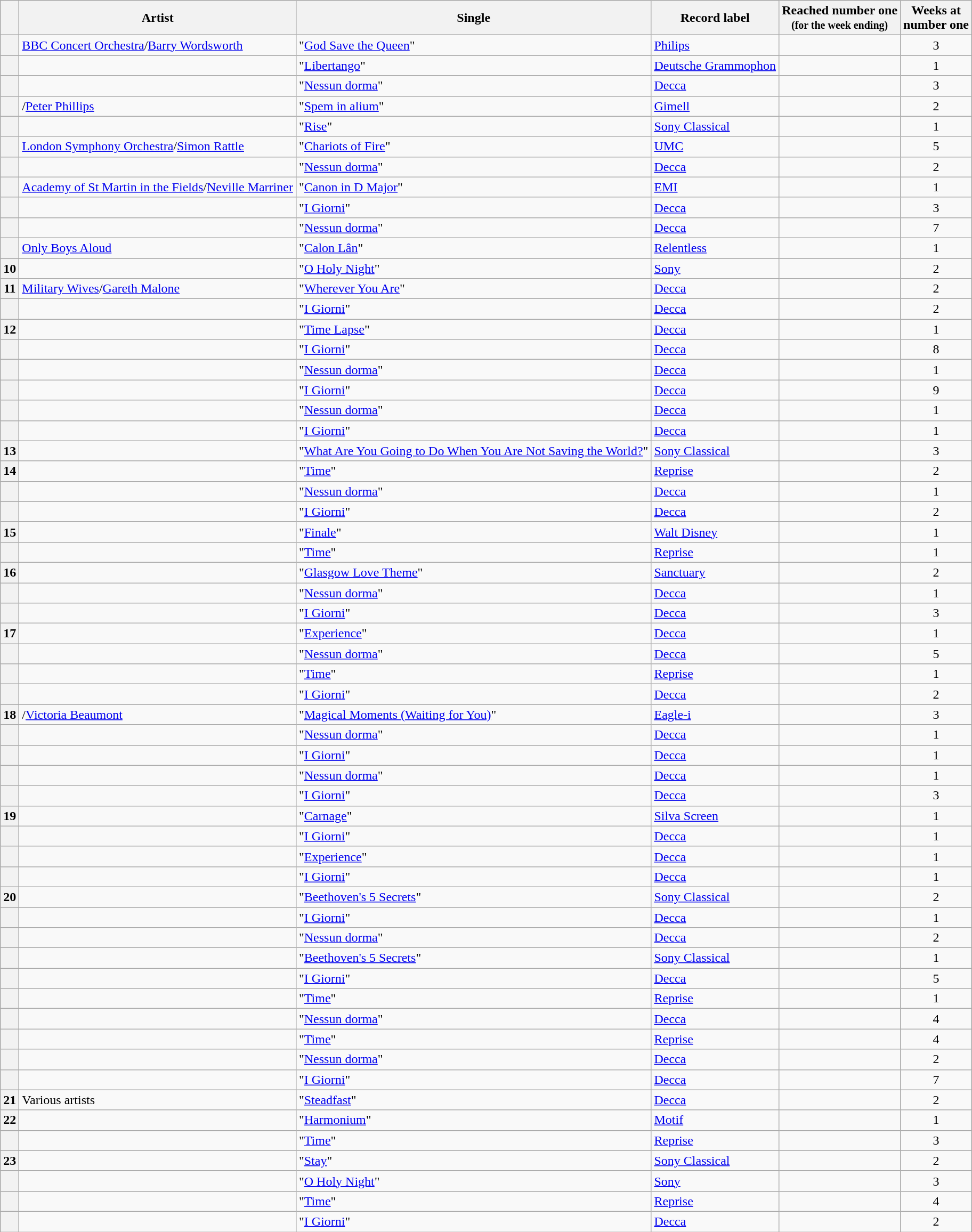<table class="wikitable plainrowheaders sortable">
<tr>
<th scope=col></th>
<th scope=col>Artist</th>
<th scope=col>Single</th>
<th scope=col>Record label</th>
<th scope=col>Reached number one<br><small>(for the week ending)</small></th>
<th scope=col>Weeks at<br>number one</th>
</tr>
<tr>
<th scope=row style="text-align:center;"></th>
<td><a href='#'>BBC Concert Orchestra</a>/<a href='#'>Barry Wordsworth</a></td>
<td>"<a href='#'>God Save the Queen</a>"</td>
<td><a href='#'>Philips</a></td>
<td></td>
<td style="text-align:center;">3</td>
</tr>
<tr>
<th scope=row style="text-align:center;"></th>
<td></td>
<td>"<a href='#'>Libertango</a>"</td>
<td><a href='#'>Deutsche Grammophon</a></td>
<td></td>
<td style="text-align:center;">1</td>
</tr>
<tr>
<th scope=row style="text-align:center;"></th>
<td></td>
<td>"<a href='#'>Nessun dorma</a>"</td>
<td><a href='#'>Decca</a></td>
<td></td>
<td style="text-align:center;">3</td>
</tr>
<tr>
<th scope=row style="text-align:center;"></th>
<td>/<a href='#'>Peter Phillips</a></td>
<td>"<a href='#'>Spem in alium</a>"</td>
<td><a href='#'>Gimell</a></td>
<td></td>
<td style="text-align:center;">2</td>
</tr>
<tr>
<th scope=row style="text-align:center;"></th>
<td></td>
<td>"<a href='#'>Rise</a>"</td>
<td><a href='#'>Sony Classical</a></td>
<td></td>
<td style="text-align:center;">1</td>
</tr>
<tr>
<th scope=row style="text-align:center;"></th>
<td><a href='#'>London Symphony Orchestra</a>/<a href='#'>Simon Rattle</a></td>
<td>"<a href='#'>Chariots of Fire</a>"</td>
<td><a href='#'>UMC</a></td>
<td></td>
<td style="text-align:center;">5</td>
</tr>
<tr>
<th scope=row style="text-align:center;"></th>
<td></td>
<td>"<a href='#'>Nessun dorma</a>"</td>
<td><a href='#'>Decca</a></td>
<td></td>
<td style="text-align:center;">2</td>
</tr>
<tr>
<th scope=row style="text-align:center;"></th>
<td><a href='#'>Academy of St Martin in the Fields</a>/<a href='#'>Neville Marriner</a></td>
<td>"<a href='#'>Canon in D Major</a>"</td>
<td><a href='#'>EMI</a></td>
<td></td>
<td style="text-align:center;">1</td>
</tr>
<tr>
<th scope=row style="text-align:center;"></th>
<td></td>
<td>"<a href='#'>I Giorni</a>"</td>
<td><a href='#'>Decca</a></td>
<td></td>
<td style="text-align:center;">3</td>
</tr>
<tr>
<th scope=row style="text-align:center;"></th>
<td></td>
<td>"<a href='#'>Nessun dorma</a>"</td>
<td><a href='#'>Decca</a></td>
<td></td>
<td style="text-align:center;">7</td>
</tr>
<tr>
<th scope=row style="text-align:center;"></th>
<td><a href='#'>Only Boys Aloud</a></td>
<td>"<a href='#'>Calon Lân</a>"</td>
<td><a href='#'>Relentless</a></td>
<td></td>
<td style="text-align:center;">1</td>
</tr>
<tr>
<th scope=row style="text-align:center;">10</th>
<td></td>
<td>"<a href='#'>O Holy Night</a>"</td>
<td><a href='#'>Sony</a></td>
<td></td>
<td style="text-align:center;">2</td>
</tr>
<tr>
<th scope=row style="text-align:center;">11</th>
<td><a href='#'>Military Wives</a>/<a href='#'>Gareth Malone</a></td>
<td>"<a href='#'>Wherever You Are</a>"</td>
<td><a href='#'>Decca</a></td>
<td></td>
<td style="text-align:center;">2</td>
</tr>
<tr>
<th scope=row style="text-align:center;"></th>
<td></td>
<td>"<a href='#'>I Giorni</a>"</td>
<td><a href='#'>Decca</a></td>
<td></td>
<td style="text-align:center;">2</td>
</tr>
<tr>
<th scope=row style="text-align:center;">12</th>
<td></td>
<td>"<a href='#'>Time Lapse</a>"</td>
<td><a href='#'>Decca</a></td>
<td></td>
<td style="text-align:center;">1</td>
</tr>
<tr>
<th scope=row style="text-align:center;"></th>
<td></td>
<td>"<a href='#'>I Giorni</a>"</td>
<td><a href='#'>Decca</a></td>
<td></td>
<td style="text-align:center;">8</td>
</tr>
<tr>
<th scope=row style="text-align:center;"></th>
<td></td>
<td>"<a href='#'>Nessun dorma</a>"</td>
<td><a href='#'>Decca</a></td>
<td></td>
<td style="text-align:center;">1</td>
</tr>
<tr>
<th scope=row style="text-align:center;"></th>
<td></td>
<td>"<a href='#'>I Giorni</a>"</td>
<td><a href='#'>Decca</a></td>
<td></td>
<td style="text-align:center;">9</td>
</tr>
<tr>
<th scope=row style="text-align:center;"></th>
<td></td>
<td>"<a href='#'>Nessun dorma</a>"</td>
<td><a href='#'>Decca</a></td>
<td></td>
<td style="text-align:center;">1</td>
</tr>
<tr>
<th scope=row style="text-align:center;"></th>
<td></td>
<td>"<a href='#'>I Giorni</a>"</td>
<td><a href='#'>Decca</a></td>
<td></td>
<td style="text-align:center;">1</td>
</tr>
<tr>
<th scope=row style="text-align:center;">13</th>
<td></td>
<td>"<a href='#'>What Are You Going to Do When You Are Not Saving the World?</a>"</td>
<td><a href='#'>Sony Classical</a></td>
<td></td>
<td style="text-align:center;">3</td>
</tr>
<tr>
<th scope=row style="text-align:center;">14</th>
<td></td>
<td>"<a href='#'>Time</a>"</td>
<td><a href='#'>Reprise</a></td>
<td></td>
<td style="text-align:center;">2</td>
</tr>
<tr>
<th scope=row style="text-align:center;"></th>
<td></td>
<td>"<a href='#'>Nessun dorma</a>"</td>
<td><a href='#'>Decca</a></td>
<td></td>
<td style="text-align:center;">1</td>
</tr>
<tr>
<th scope=row style="text-align:center;"></th>
<td></td>
<td>"<a href='#'>I Giorni</a>"</td>
<td><a href='#'>Decca</a></td>
<td></td>
<td style="text-align:center;">2</td>
</tr>
<tr>
<th scope=row style="text-align:center;">15</th>
<td></td>
<td>"<a href='#'>Finale</a>"</td>
<td><a href='#'>Walt Disney</a></td>
<td></td>
<td style="text-align:center;">1</td>
</tr>
<tr>
<th scope=row style="text-align:center;"></th>
<td></td>
<td>"<a href='#'>Time</a>"</td>
<td><a href='#'>Reprise</a></td>
<td></td>
<td style="text-align:center;">1</td>
</tr>
<tr>
<th scope=row style="text-align:center;">16</th>
<td></td>
<td>"<a href='#'>Glasgow Love Theme</a>"</td>
<td><a href='#'>Sanctuary</a></td>
<td></td>
<td style="text-align:center;">2</td>
</tr>
<tr>
<th scope=row style="text-align:center;"></th>
<td></td>
<td>"<a href='#'>Nessun dorma</a>"</td>
<td><a href='#'>Decca</a></td>
<td></td>
<td style="text-align:center;">1</td>
</tr>
<tr>
<th scope=row style="text-align:center;"></th>
<td></td>
<td>"<a href='#'>I Giorni</a>"</td>
<td><a href='#'>Decca</a></td>
<td></td>
<td style="text-align:center;">3</td>
</tr>
<tr>
<th scope=row style="text-align:center;">17</th>
<td></td>
<td>"<a href='#'>Experience</a>"</td>
<td><a href='#'>Decca</a></td>
<td></td>
<td style="text-align:center;">1</td>
</tr>
<tr>
<th scope=row style="text-align:center;"></th>
<td></td>
<td>"<a href='#'>Nessun dorma</a>"</td>
<td><a href='#'>Decca</a></td>
<td></td>
<td style="text-align:center;">5</td>
</tr>
<tr>
<th scope=row style="text-align:center;"></th>
<td></td>
<td>"<a href='#'>Time</a>"</td>
<td><a href='#'>Reprise</a></td>
<td></td>
<td style="text-align:center;">1</td>
</tr>
<tr>
<th scope=row style="text-align:center;"></th>
<td></td>
<td>"<a href='#'>I Giorni</a>"</td>
<td><a href='#'>Decca</a></td>
<td></td>
<td style="text-align:center;">2</td>
</tr>
<tr>
<th scope=row style="text-align:center;">18</th>
<td>/<a href='#'>Victoria Beaumont</a></td>
<td>"<a href='#'>Magical Moments (Waiting for You)</a>"</td>
<td><a href='#'>Eagle-i</a></td>
<td></td>
<td style="text-align:center;">3</td>
</tr>
<tr>
<th scope=row style="text-align:center;"></th>
<td></td>
<td>"<a href='#'>Nessun dorma</a>"</td>
<td><a href='#'>Decca</a></td>
<td></td>
<td style="text-align:center;">1</td>
</tr>
<tr>
<th scope=row style="text-align:center;"></th>
<td></td>
<td>"<a href='#'>I Giorni</a>"</td>
<td><a href='#'>Decca</a></td>
<td></td>
<td style="text-align:center;">1</td>
</tr>
<tr>
<th scope=row style="text-align:center;"></th>
<td></td>
<td>"<a href='#'>Nessun dorma</a>"</td>
<td><a href='#'>Decca</a></td>
<td></td>
<td style="text-align:center;">1</td>
</tr>
<tr>
<th scope=row style="text-align:center;"></th>
<td></td>
<td>"<a href='#'>I Giorni</a>"</td>
<td><a href='#'>Decca</a></td>
<td></td>
<td style="text-align:center;">3</td>
</tr>
<tr>
<th scope=row style="text-align:center;">19</th>
<td></td>
<td>"<a href='#'>Carnage</a>"</td>
<td><a href='#'>Silva Screen</a></td>
<td></td>
<td style="text-align:center;">1</td>
</tr>
<tr>
<th scope=row style="text-align:center;"></th>
<td></td>
<td>"<a href='#'>I Giorni</a>"</td>
<td><a href='#'>Decca</a></td>
<td></td>
<td style="text-align:center;">1</td>
</tr>
<tr>
<th scope=row style="text-align:center;"></th>
<td></td>
<td>"<a href='#'>Experience</a>"</td>
<td><a href='#'>Decca</a></td>
<td></td>
<td style="text-align:center;">1</td>
</tr>
<tr>
<th scope=row style="text-align:center;"></th>
<td></td>
<td>"<a href='#'>I Giorni</a>"</td>
<td><a href='#'>Decca</a></td>
<td></td>
<td style="text-align:center;">1</td>
</tr>
<tr>
<th scope=row style="text-align:center;">20</th>
<td></td>
<td>"<a href='#'>Beethoven's 5 Secrets</a>"</td>
<td><a href='#'>Sony Classical</a></td>
<td></td>
<td style="text-align:center;">2</td>
</tr>
<tr>
<th scope=row style="text-align:center;"></th>
<td></td>
<td>"<a href='#'>I Giorni</a>"</td>
<td><a href='#'>Decca</a></td>
<td></td>
<td style="text-align:center;">1</td>
</tr>
<tr>
<th scope=row style="text-align:center;"></th>
<td></td>
<td>"<a href='#'>Nessun dorma</a>"</td>
<td><a href='#'>Decca</a></td>
<td></td>
<td style="text-align:center;">2</td>
</tr>
<tr>
<th scope=row style="text-align:center;"></th>
<td></td>
<td>"<a href='#'>Beethoven's 5 Secrets</a>"</td>
<td><a href='#'>Sony Classical</a></td>
<td></td>
<td style="text-align:center;">1</td>
</tr>
<tr>
<th scope=row style="text-align:center;"></th>
<td></td>
<td>"<a href='#'>I Giorni</a>"</td>
<td><a href='#'>Decca</a></td>
<td></td>
<td style="text-align:center;">5</td>
</tr>
<tr>
<th scope=row style="text-align:center;"></th>
<td></td>
<td>"<a href='#'>Time</a>"</td>
<td><a href='#'>Reprise</a></td>
<td></td>
<td style="text-align:center;">1</td>
</tr>
<tr>
<th scope=row style="text-align:center;"></th>
<td></td>
<td>"<a href='#'>Nessun dorma</a>"</td>
<td><a href='#'>Decca</a></td>
<td></td>
<td style="text-align:center;">4</td>
</tr>
<tr>
<th scope=row style="text-align:center;"></th>
<td></td>
<td>"<a href='#'>Time</a>"</td>
<td><a href='#'>Reprise</a></td>
<td></td>
<td style="text-align:center;">4</td>
</tr>
<tr>
<th scope=row style="text-align:center;"></th>
<td></td>
<td>"<a href='#'>Nessun dorma</a>"</td>
<td><a href='#'>Decca</a></td>
<td></td>
<td style="text-align:center;">2</td>
</tr>
<tr>
<th scope=row style="text-align:center;"></th>
<td></td>
<td>"<a href='#'>I Giorni</a>"</td>
<td><a href='#'>Decca</a></td>
<td></td>
<td style="text-align:center;">7</td>
</tr>
<tr>
<th scope=row style="text-align:center;">21</th>
<td>Various artists</td>
<td>"<a href='#'>Steadfast</a>"</td>
<td><a href='#'>Decca</a></td>
<td></td>
<td style="text-align:center;">2</td>
</tr>
<tr>
<th scope=row style="text-align:center;">22</th>
<td></td>
<td>"<a href='#'>Harmonium</a>"</td>
<td><a href='#'>Motif</a></td>
<td></td>
<td style="text-align:center;">1</td>
</tr>
<tr>
<th scope=row style="text-align:center;"></th>
<td></td>
<td>"<a href='#'>Time</a>"</td>
<td><a href='#'>Reprise</a></td>
<td></td>
<td style="text-align:center;">3</td>
</tr>
<tr>
<th scope=row style="text-align:center;">23</th>
<td></td>
<td>"<a href='#'>Stay</a>"</td>
<td><a href='#'>Sony Classical</a></td>
<td></td>
<td style="text-align:center;">2</td>
</tr>
<tr>
<th scope=row style="text-align:center;"></th>
<td></td>
<td>"<a href='#'>O Holy Night</a>"</td>
<td><a href='#'>Sony</a></td>
<td></td>
<td style="text-align:center;">3</td>
</tr>
<tr>
<th scope=row style="text-align:center;"></th>
<td></td>
<td>"<a href='#'>Time</a>"</td>
<td><a href='#'>Reprise</a></td>
<td></td>
<td style="text-align:center;">4</td>
</tr>
<tr>
<th scope=row style="text-align:center;"></th>
<td></td>
<td>"<a href='#'>I Giorni</a>"</td>
<td><a href='#'>Decca</a></td>
<td></td>
<td style="text-align:center;">2</td>
</tr>
</table>
